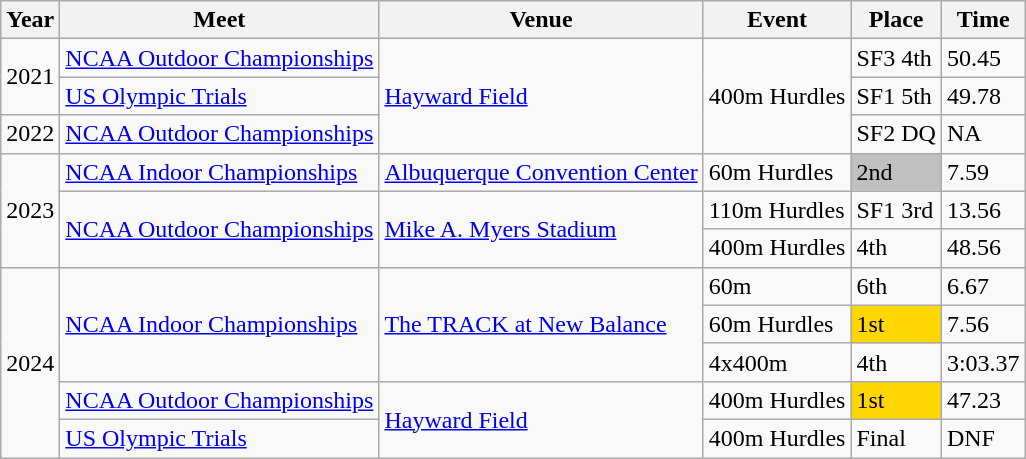<table class="wikitable">
<tr>
<th>Year</th>
<th>Meet</th>
<th>Venue</th>
<th>Event</th>
<th>Place</th>
<th>Time</th>
</tr>
<tr>
<td rowspan="2">2021</td>
<td><a href='#'>NCAA Outdoor Championships</a></td>
<td rowspan="3"><a href='#'>Hayward Field</a></td>
<td rowspan="3">400m Hurdles</td>
<td>SF3 4th</td>
<td>50.45</td>
</tr>
<tr>
<td><a href='#'>US Olympic Trials</a></td>
<td>SF1 5th</td>
<td>49.78</td>
</tr>
<tr>
<td>2022</td>
<td><a href='#'>NCAA Outdoor Championships</a></td>
<td>SF2 DQ</td>
<td>NA</td>
</tr>
<tr>
<td rowspan="3">2023</td>
<td><a href='#'>NCAA Indoor Championships</a></td>
<td><a href='#'>Albuquerque Convention Center</a></td>
<td>60m Hurdles</td>
<td bgcolor="silver">2nd</td>
<td>7.59</td>
</tr>
<tr>
<td rowspan="2"><a href='#'>NCAA Outdoor Championships</a></td>
<td rowspan="2"><a href='#'>Mike A. Myers Stadium</a></td>
<td>110m Hurdles</td>
<td>SF1 3rd</td>
<td>13.56</td>
</tr>
<tr>
<td>400m Hurdles</td>
<td>4th</td>
<td>48.56</td>
</tr>
<tr>
<td rowspan="5">2024</td>
<td rowspan="3"><a href='#'>NCAA Indoor Championships</a></td>
<td rowspan="3"><a href='#'>The TRACK at New Balance</a></td>
<td>60m</td>
<td>6th</td>
<td>6.67</td>
</tr>
<tr>
<td>60m Hurdles</td>
<td bgcolor="gold">1st</td>
<td>7.56</td>
</tr>
<tr>
<td>4x400m</td>
<td>4th</td>
<td>3:03.37</td>
</tr>
<tr>
<td><a href='#'>NCAA Outdoor Championships</a></td>
<td rowspan="2"><a href='#'>Hayward Field</a></td>
<td>400m Hurdles</td>
<td bgcolor="gold">1st</td>
<td>47.23</td>
</tr>
<tr>
<td><a href='#'>US Olympic Trials</a></td>
<td>400m Hurdles</td>
<td>Final</td>
<td>DNF</td>
</tr>
</table>
